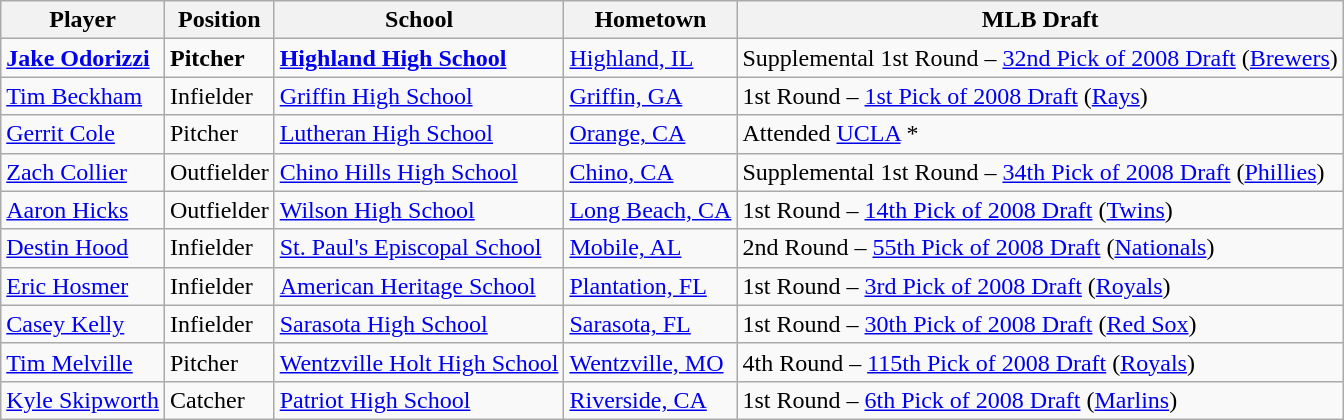<table class="wikitable">
<tr>
<th>Player</th>
<th>Position</th>
<th>School</th>
<th>Hometown</th>
<th>MLB Draft</th>
</tr>
<tr>
<td><strong><a href='#'>Jake Odorizzi</a></strong></td>
<td><strong>Pitcher</strong></td>
<td><strong><a href='#'>Highland High School</a></strong></td>
<td><a href='#'>Highland, IL</a></td>
<td>Supplemental 1st Round – <a href='#'>32nd Pick of 2008 Draft</a> (<a href='#'>Brewers</a>)</td>
</tr>
<tr>
<td><a href='#'>Tim Beckham</a></td>
<td>Infielder</td>
<td><a href='#'>Griffin High School</a></td>
<td><a href='#'>Griffin, GA</a></td>
<td>1st Round – <a href='#'>1st Pick of 2008 Draft</a> (<a href='#'>Rays</a>)</td>
</tr>
<tr>
<td><a href='#'>Gerrit Cole</a></td>
<td>Pitcher</td>
<td><a href='#'>Lutheran High School</a></td>
<td><a href='#'>Orange, CA</a></td>
<td>Attended <a href='#'>UCLA</a> *</td>
</tr>
<tr>
<td><a href='#'>Zach Collier</a></td>
<td>Outfielder</td>
<td><a href='#'>Chino Hills High School</a></td>
<td><a href='#'>Chino, CA</a></td>
<td>Supplemental 1st Round – <a href='#'>34th Pick of 2008 Draft</a> (<a href='#'>Phillies</a>)</td>
</tr>
<tr>
<td><a href='#'>Aaron Hicks</a></td>
<td>Outfielder</td>
<td><a href='#'>Wilson High School</a></td>
<td><a href='#'>Long Beach, CA</a></td>
<td>1st Round – <a href='#'>14th Pick of 2008 Draft</a> (<a href='#'>Twins</a>)</td>
</tr>
<tr>
<td><a href='#'>Destin Hood</a></td>
<td>Infielder</td>
<td><a href='#'>St. Paul's Episcopal School</a></td>
<td><a href='#'>Mobile, AL</a></td>
<td>2nd Round – <a href='#'>55th Pick of 2008 Draft</a> (<a href='#'>Nationals</a>)</td>
</tr>
<tr>
<td><a href='#'>Eric Hosmer</a></td>
<td>Infielder</td>
<td><a href='#'>American Heritage School</a></td>
<td><a href='#'>Plantation, FL</a></td>
<td>1st Round – <a href='#'>3rd Pick of 2008 Draft</a> (<a href='#'>Royals</a>)</td>
</tr>
<tr>
<td><a href='#'>Casey Kelly</a></td>
<td>Infielder</td>
<td><a href='#'>Sarasota High School</a></td>
<td><a href='#'>Sarasota, FL</a></td>
<td>1st Round – <a href='#'>30th Pick of 2008 Draft</a> (<a href='#'>Red Sox</a>)</td>
</tr>
<tr>
<td><a href='#'>Tim Melville</a></td>
<td>Pitcher</td>
<td><a href='#'>Wentzville Holt High School</a></td>
<td><a href='#'>Wentzville, MO</a></td>
<td>4th Round – <a href='#'>115th Pick of 2008 Draft</a> (<a href='#'>Royals</a>)</td>
</tr>
<tr>
<td><a href='#'>Kyle Skipworth</a></td>
<td>Catcher</td>
<td><a href='#'>Patriot High School</a></td>
<td><a href='#'>Riverside, CA</a></td>
<td>1st Round – <a href='#'>6th Pick of 2008 Draft</a> (<a href='#'>Marlins</a>)</td>
</tr>
</table>
